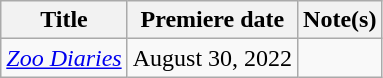<table class="wikitable sortable" style="text-align:center;">
<tr>
<th scope="col">Title</th>
<th scope="col">Premiere date</th>
<th scope="col">Note(s)</th>
</tr>
<tr>
<td scope="row" style="text-align:left;"><em><a href='#'>Zoo Diaries</a></em></td>
<td>August 30, 2022</td>
<td></td>
</tr>
</table>
